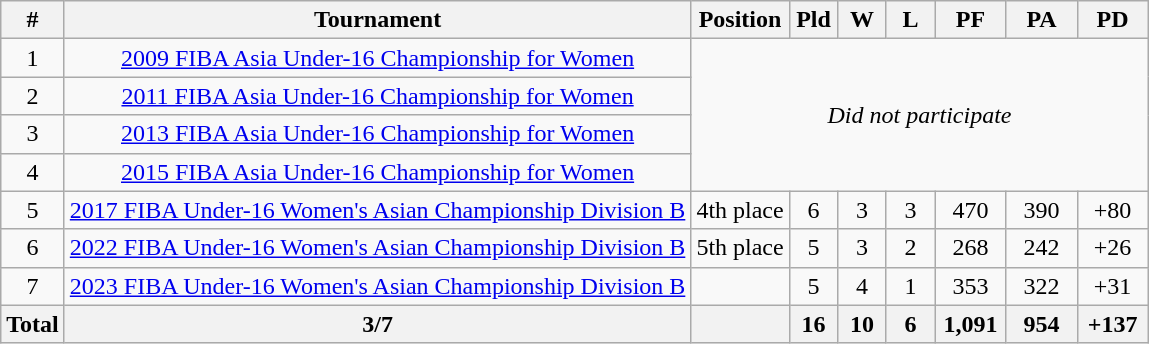<table class="wikitable" style="text-align:center">
<tr>
<th>#</th>
<th>Tournament</th>
<th>Position</th>
<th width=25px>Pld</th>
<th width=25px>W</th>
<th width=25px>L</th>
<th width=40px>PF</th>
<th width=40px>PA</th>
<th width=40px>PD</th>
</tr>
<tr>
<td>1</td>
<td><a href='#'>2009 FIBA Asia Under-16 Championship for Women</a></td>
<td rowspan=4 colspan=7><em>Did not participate</em></td>
</tr>
<tr>
<td>2</td>
<td><a href='#'>2011 FIBA Asia Under-16 Championship for Women</a></td>
</tr>
<tr>
<td>3</td>
<td><a href='#'>2013 FIBA Asia Under-16 Championship for Women</a></td>
</tr>
<tr>
<td>4</td>
<td><a href='#'>2015 FIBA Asia Under-16 Championship for Women</a></td>
</tr>
<tr>
<td>5</td>
<td><a href='#'>2017 FIBA Under-16 Women's Asian Championship Division B</a></td>
<td>4th place</td>
<td>6</td>
<td>3</td>
<td>3</td>
<td>470</td>
<td>390</td>
<td>+80</td>
</tr>
<tr>
<td>6</td>
<td><a href='#'>2022 FIBA Under-16 Women's Asian Championship Division B</a></td>
<td>5th place</td>
<td>5</td>
<td>3</td>
<td>2</td>
<td>268</td>
<td>242</td>
<td>+26</td>
</tr>
<tr>
<td>7</td>
<td><a href='#'>2023 FIBA Under-16 Women's Asian Championship Division B</a></td>
<td></td>
<td>5</td>
<td>4</td>
<td>1</td>
<td>353</td>
<td>322</td>
<td>+31</td>
</tr>
<tr>
<th><strong>Total</strong></th>
<th>3/7</th>
<th></th>
<th>16</th>
<th>10</th>
<th>6</th>
<th>1,091</th>
<th>954</th>
<th>+137</th>
</tr>
</table>
